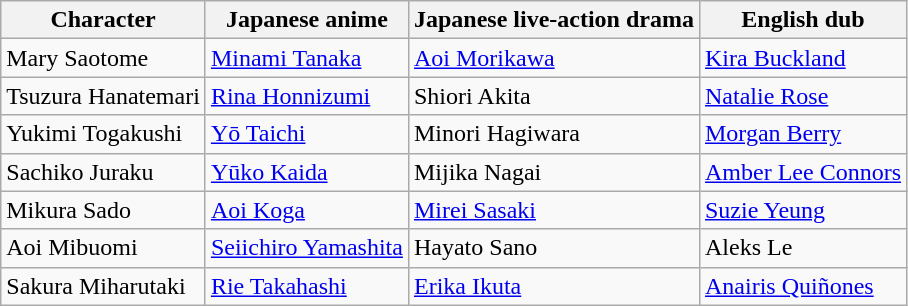<table class="wikitable">
<tr>
<th>Character</th>
<th>Japanese anime</th>
<th>Japanese live-action drama</th>
<th>English dub</th>
</tr>
<tr>
<td>Mary Saotome</td>
<td><a href='#'>Minami Tanaka</a></td>
<td><a href='#'>Aoi Morikawa</a></td>
<td><a href='#'>Kira Buckland</a></td>
</tr>
<tr>
<td>Tsuzura Hanatemari</td>
<td><a href='#'>Rina Honnizumi</a></td>
<td>Shiori Akita</td>
<td><a href='#'>Natalie Rose</a></td>
</tr>
<tr>
<td>Yukimi Togakushi</td>
<td><a href='#'>Yō Taichi</a></td>
<td>Minori Hagiwara</td>
<td><a href='#'>Morgan Berry</a></td>
</tr>
<tr>
<td>Sachiko Juraku</td>
<td><a href='#'>Yūko Kaida</a></td>
<td>Mijika Nagai</td>
<td><a href='#'>Amber Lee Connors</a></td>
</tr>
<tr>
<td>Mikura Sado</td>
<td><a href='#'>Aoi Koga</a></td>
<td><a href='#'>Mirei Sasaki</a></td>
<td><a href='#'>Suzie Yeung</a></td>
</tr>
<tr>
<td>Aoi Mibuomi</td>
<td><a href='#'>Seiichiro Yamashita</a></td>
<td>Hayato Sano</td>
<td>Aleks Le</td>
</tr>
<tr>
<td>Sakura Miharutaki</td>
<td><a href='#'>Rie Takahashi</a></td>
<td><a href='#'>Erika Ikuta</a></td>
<td><a href='#'>Anairis Quiñones</a></td>
</tr>
</table>
